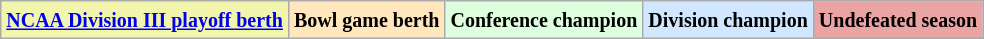<table class="wikitable">
<tr>
<td bgcolor="#F2F5AC"><small><strong><a href='#'>NCAA Division III playoff berth</a></strong></small></td>
<td bgcolor="#ffe6bd"><small><strong>Bowl game berth</strong></small></td>
<td bgcolor="#DDFFDD"><small><strong>Conference champion</strong></small></td>
<td bgcolor="#D0E7FF"><small><strong>Division champion</strong></small></td>
<td bgcolor="#EBA4A4"><small><strong>Undefeated season</strong></small></td>
</tr>
</table>
